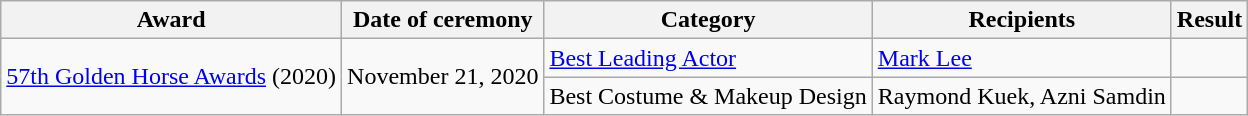<table class="wikitable plainrowheaders sortable" style="margin-right: 0;">
<tr>
<th scope="col">Award</th>
<th scope="col">Date of ceremony</th>
<th scope="col">Category</th>
<th scope="col">Recipients</th>
<th scope="col">Result</th>
</tr>
<tr>
<td rowspan="2"><a href='#'>57th Golden Horse Awards</a> (2020)</td>
<td rowspan="2">November 21, 2020</td>
<td><a href='#'>Best Leading Actor</a></td>
<td><a href='#'>Mark Lee</a></td>
<td></td>
</tr>
<tr>
<td>Best Costume & Makeup Design</td>
<td>Raymond Kuek, Azni Samdin</td>
<td></td>
</tr>
</table>
